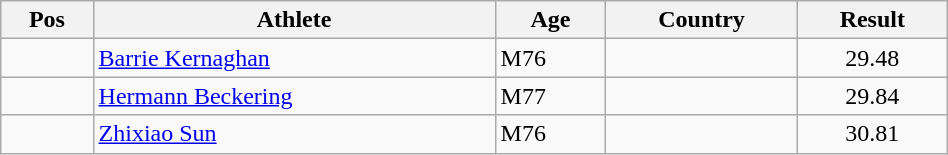<table class="wikitable"  style="text-align:center; width:50%;">
<tr>
<th>Pos</th>
<th>Athlete</th>
<th>Age</th>
<th>Country</th>
<th>Result</th>
</tr>
<tr>
<td align=center></td>
<td align=left><a href='#'>Barrie Kernaghan</a></td>
<td align=left>M76</td>
<td align=left></td>
<td>29.48</td>
</tr>
<tr>
<td align=center></td>
<td align=left><a href='#'>Hermann Beckering</a></td>
<td align=left>M77</td>
<td align=left></td>
<td>29.84</td>
</tr>
<tr>
<td align=center></td>
<td align=left><a href='#'>Zhixiao Sun</a></td>
<td align=left>M76</td>
<td align=left></td>
<td>30.81</td>
</tr>
</table>
